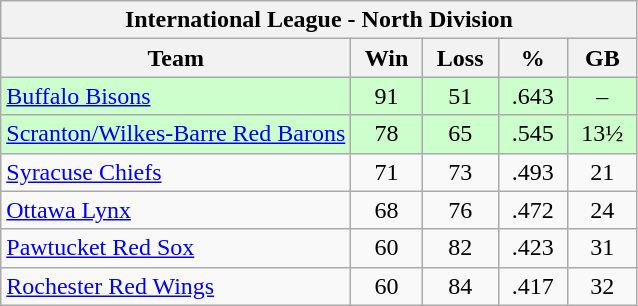<table class="wikitable">
<tr>
<th colspan="5">International League - North Division</th>
</tr>
<tr>
<th width="55%">Team</th>
<th>Win</th>
<th>Loss</th>
<th>%</th>
<th>GB</th>
</tr>
<tr align=center bgcolor=ccffcc>
<td align=left><a href='#'>Buffalo Bisons</a></td>
<td>91</td>
<td>51</td>
<td>.643</td>
<td>–</td>
</tr>
<tr align=center bgcolor=ccffcc>
<td align=left><a href='#'>Scranton/Wilkes-Barre Red Barons</a></td>
<td>78</td>
<td>65</td>
<td>.545</td>
<td>13½</td>
</tr>
<tr align=center>
<td align=left><a href='#'>Syracuse Chiefs</a></td>
<td>71</td>
<td>73</td>
<td>.493</td>
<td>21</td>
</tr>
<tr align=center>
<td align=left><a href='#'>Ottawa Lynx</a></td>
<td>68</td>
<td>76</td>
<td>.472</td>
<td>24</td>
</tr>
<tr align=center>
<td align=left><a href='#'>Pawtucket Red Sox</a></td>
<td>60</td>
<td>82</td>
<td>.423</td>
<td>31</td>
</tr>
<tr align=center>
<td align=left><a href='#'>Rochester Red Wings</a></td>
<td>60</td>
<td>84</td>
<td>.417</td>
<td>32</td>
</tr>
</table>
